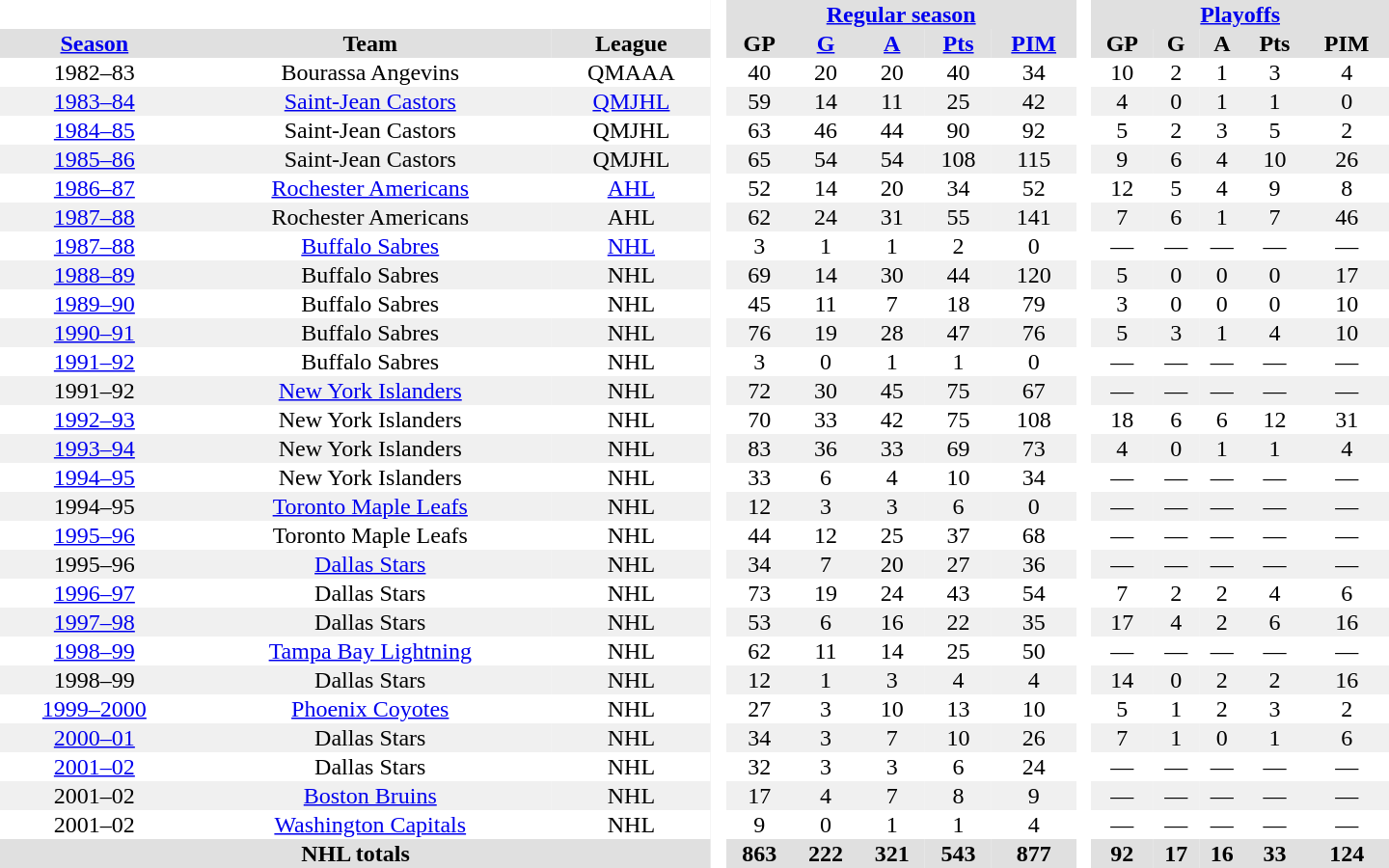<table border="0" cellpadding="1" cellspacing="0" style="text-align:center; width:60em">
<tr bgcolor="#e0e0e0">
<th colspan="3" bgcolor="#ffffff"> </th>
<th rowspan="99" bgcolor="#ffffff"> </th>
<th colspan="5"><a href='#'>Regular season</a></th>
<th rowspan="99" bgcolor="#ffffff"> </th>
<th colspan="5"><a href='#'>Playoffs</a></th>
</tr>
<tr bgcolor="#e0e0e0">
<th><a href='#'>Season</a></th>
<th>Team</th>
<th>League</th>
<th>GP</th>
<th><a href='#'>G</a></th>
<th><a href='#'>A</a></th>
<th><a href='#'>Pts</a></th>
<th><a href='#'>PIM</a></th>
<th>GP</th>
<th>G</th>
<th>A</th>
<th>Pts</th>
<th>PIM</th>
</tr>
<tr>
<td>1982–83</td>
<td>Bourassa Angevins</td>
<td>QMAAA</td>
<td>40</td>
<td>20</td>
<td>20</td>
<td>40</td>
<td>34</td>
<td>10</td>
<td>2</td>
<td>1</td>
<td>3</td>
<td>4</td>
</tr>
<tr bgcolor="#f0f0f0">
<td><a href='#'>1983–84</a></td>
<td><a href='#'>Saint-Jean Castors</a></td>
<td><a href='#'>QMJHL</a></td>
<td>59</td>
<td>14</td>
<td>11</td>
<td>25</td>
<td>42</td>
<td>4</td>
<td>0</td>
<td>1</td>
<td>1</td>
<td>0</td>
</tr>
<tr>
<td><a href='#'>1984–85</a></td>
<td>Saint-Jean Castors</td>
<td>QMJHL</td>
<td>63</td>
<td>46</td>
<td>44</td>
<td>90</td>
<td>92</td>
<td>5</td>
<td>2</td>
<td>3</td>
<td>5</td>
<td>2</td>
</tr>
<tr bgcolor="#f0f0f0">
<td><a href='#'>1985–86</a></td>
<td>Saint-Jean Castors</td>
<td>QMJHL</td>
<td>65</td>
<td>54</td>
<td>54</td>
<td>108</td>
<td>115</td>
<td>9</td>
<td>6</td>
<td>4</td>
<td>10</td>
<td>26</td>
</tr>
<tr>
<td><a href='#'>1986–87</a></td>
<td><a href='#'>Rochester Americans</a></td>
<td><a href='#'>AHL</a></td>
<td>52</td>
<td>14</td>
<td>20</td>
<td>34</td>
<td>52</td>
<td>12</td>
<td>5</td>
<td>4</td>
<td>9</td>
<td>8</td>
</tr>
<tr bgcolor="#f0f0f0">
<td><a href='#'>1987–88</a></td>
<td>Rochester Americans</td>
<td>AHL</td>
<td>62</td>
<td>24</td>
<td>31</td>
<td>55</td>
<td>141</td>
<td>7</td>
<td>6</td>
<td>1</td>
<td>7</td>
<td>46</td>
</tr>
<tr>
<td><a href='#'>1987–88</a></td>
<td><a href='#'>Buffalo Sabres</a></td>
<td><a href='#'>NHL</a></td>
<td>3</td>
<td>1</td>
<td>1</td>
<td>2</td>
<td>0</td>
<td>—</td>
<td>—</td>
<td>—</td>
<td>—</td>
<td>—</td>
</tr>
<tr bgcolor="#f0f0f0">
<td><a href='#'>1988–89</a></td>
<td>Buffalo Sabres</td>
<td>NHL</td>
<td>69</td>
<td>14</td>
<td>30</td>
<td>44</td>
<td>120</td>
<td>5</td>
<td>0</td>
<td>0</td>
<td>0</td>
<td>17</td>
</tr>
<tr>
<td><a href='#'>1989–90</a></td>
<td>Buffalo Sabres</td>
<td>NHL</td>
<td>45</td>
<td>11</td>
<td>7</td>
<td>18</td>
<td>79</td>
<td>3</td>
<td>0</td>
<td>0</td>
<td>0</td>
<td>10</td>
</tr>
<tr bgcolor="#f0f0f0">
<td><a href='#'>1990–91</a></td>
<td>Buffalo Sabres</td>
<td>NHL</td>
<td>76</td>
<td>19</td>
<td>28</td>
<td>47</td>
<td>76</td>
<td>5</td>
<td>3</td>
<td>1</td>
<td>4</td>
<td>10</td>
</tr>
<tr>
<td><a href='#'>1991–92</a></td>
<td>Buffalo Sabres</td>
<td>NHL</td>
<td>3</td>
<td>0</td>
<td>1</td>
<td>1</td>
<td>0</td>
<td>—</td>
<td>—</td>
<td>—</td>
<td>—</td>
<td>—</td>
</tr>
<tr bgcolor="#f0f0f0">
<td>1991–92</td>
<td><a href='#'>New York Islanders</a></td>
<td>NHL</td>
<td>72</td>
<td>30</td>
<td>45</td>
<td>75</td>
<td>67</td>
<td>—</td>
<td>—</td>
<td>—</td>
<td>—</td>
<td>—</td>
</tr>
<tr>
<td><a href='#'>1992–93</a></td>
<td>New York Islanders</td>
<td>NHL</td>
<td>70</td>
<td>33</td>
<td>42</td>
<td>75</td>
<td>108</td>
<td>18</td>
<td>6</td>
<td>6</td>
<td>12</td>
<td>31</td>
</tr>
<tr bgcolor="#f0f0f0">
<td><a href='#'>1993–94</a></td>
<td>New York Islanders</td>
<td>NHL</td>
<td>83</td>
<td>36</td>
<td>33</td>
<td>69</td>
<td>73</td>
<td>4</td>
<td>0</td>
<td>1</td>
<td>1</td>
<td>4</td>
</tr>
<tr>
<td><a href='#'>1994–95</a></td>
<td>New York Islanders</td>
<td>NHL</td>
<td>33</td>
<td>6</td>
<td>4</td>
<td>10</td>
<td>34</td>
<td>—</td>
<td>—</td>
<td>—</td>
<td>—</td>
<td>—</td>
</tr>
<tr bgcolor="#f0f0f0">
<td>1994–95</td>
<td><a href='#'>Toronto Maple Leafs</a></td>
<td>NHL</td>
<td>12</td>
<td>3</td>
<td>3</td>
<td>6</td>
<td>0</td>
<td>—</td>
<td>—</td>
<td>—</td>
<td>—</td>
<td>—</td>
</tr>
<tr>
<td><a href='#'>1995–96</a></td>
<td>Toronto Maple Leafs</td>
<td>NHL</td>
<td>44</td>
<td>12</td>
<td>25</td>
<td>37</td>
<td>68</td>
<td>—</td>
<td>—</td>
<td>—</td>
<td>—</td>
<td>—</td>
</tr>
<tr bgcolor="#f0f0f0">
<td>1995–96</td>
<td><a href='#'>Dallas Stars</a></td>
<td>NHL</td>
<td>34</td>
<td>7</td>
<td>20</td>
<td>27</td>
<td>36</td>
<td>—</td>
<td>—</td>
<td>—</td>
<td>—</td>
<td>—</td>
</tr>
<tr>
<td><a href='#'>1996–97</a></td>
<td>Dallas Stars</td>
<td>NHL</td>
<td>73</td>
<td>19</td>
<td>24</td>
<td>43</td>
<td>54</td>
<td>7</td>
<td>2</td>
<td>2</td>
<td>4</td>
<td>6</td>
</tr>
<tr bgcolor="#f0f0f0">
<td><a href='#'>1997–98</a></td>
<td>Dallas Stars</td>
<td>NHL</td>
<td>53</td>
<td>6</td>
<td>16</td>
<td>22</td>
<td>35</td>
<td>17</td>
<td>4</td>
<td>2</td>
<td>6</td>
<td>16</td>
</tr>
<tr>
<td><a href='#'>1998–99</a></td>
<td><a href='#'>Tampa Bay Lightning</a></td>
<td>NHL</td>
<td>62</td>
<td>11</td>
<td>14</td>
<td>25</td>
<td>50</td>
<td>—</td>
<td>—</td>
<td>—</td>
<td>—</td>
<td>—</td>
</tr>
<tr bgcolor="#f0f0f0">
<td>1998–99</td>
<td>Dallas Stars</td>
<td>NHL</td>
<td>12</td>
<td>1</td>
<td>3</td>
<td>4</td>
<td>4</td>
<td>14</td>
<td>0</td>
<td>2</td>
<td>2</td>
<td>16</td>
</tr>
<tr>
<td><a href='#'>1999–2000</a></td>
<td><a href='#'>Phoenix Coyotes</a></td>
<td>NHL</td>
<td>27</td>
<td>3</td>
<td>10</td>
<td>13</td>
<td>10</td>
<td>5</td>
<td>1</td>
<td>2</td>
<td>3</td>
<td>2</td>
</tr>
<tr bgcolor="#f0f0f0">
<td><a href='#'>2000–01</a></td>
<td>Dallas Stars</td>
<td>NHL</td>
<td>34</td>
<td>3</td>
<td>7</td>
<td>10</td>
<td>26</td>
<td>7</td>
<td>1</td>
<td>0</td>
<td>1</td>
<td>6</td>
</tr>
<tr>
<td><a href='#'>2001–02</a></td>
<td>Dallas Stars</td>
<td>NHL</td>
<td>32</td>
<td>3</td>
<td>3</td>
<td>6</td>
<td>24</td>
<td>—</td>
<td>—</td>
<td>—</td>
<td>—</td>
<td>—</td>
</tr>
<tr bgcolor="#f0f0f0">
<td>2001–02</td>
<td><a href='#'>Boston Bruins</a></td>
<td>NHL</td>
<td>17</td>
<td>4</td>
<td>7</td>
<td>8</td>
<td>9</td>
<td>—</td>
<td>—</td>
<td>—</td>
<td>—</td>
<td>—</td>
</tr>
<tr>
<td>2001–02</td>
<td><a href='#'>Washington Capitals</a></td>
<td>NHL</td>
<td>9</td>
<td>0</td>
<td>1</td>
<td>1</td>
<td>4</td>
<td>—</td>
<td>—</td>
<td>—</td>
<td>—</td>
<td>—</td>
</tr>
<tr bgcolor="#e0e0e0">
<th colspan="3">NHL totals</th>
<th>863</th>
<th>222</th>
<th>321</th>
<th>543</th>
<th>877</th>
<th>92</th>
<th>17</th>
<th>16</th>
<th>33</th>
<th>124</th>
</tr>
</table>
